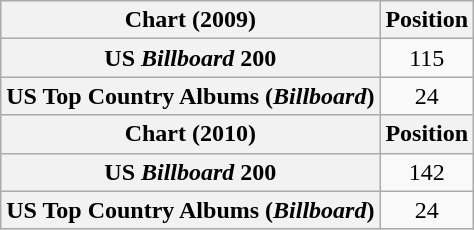<table class="wikitable plainrowheaders" style="text-align:center">
<tr>
<th>Chart (2009)</th>
<th>Position</th>
</tr>
<tr>
<th scope="row">US <em>Billboard</em> 200</th>
<td>115</td>
</tr>
<tr>
<th scope="row">US Top Country Albums (<em>Billboard</em>)</th>
<td>24</td>
</tr>
<tr>
<th>Chart (2010)</th>
<th>Position</th>
</tr>
<tr>
<th scope="row">US <em>Billboard</em> 200</th>
<td>142</td>
</tr>
<tr>
<th scope="row">US Top Country Albums (<em>Billboard</em>)</th>
<td>24</td>
</tr>
</table>
